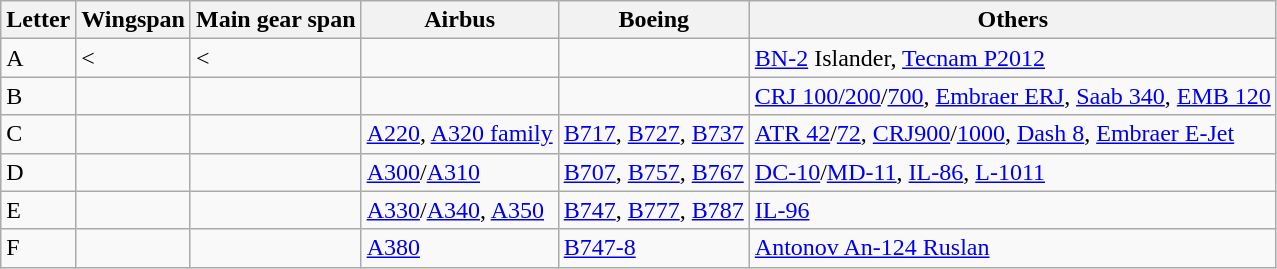<table class="wikitable">
<tr>
<th>Letter</th>
<th>Wingspan</th>
<th>Main gear span</th>
<th>Airbus</th>
<th>Boeing</th>
<th>Others</th>
</tr>
<tr>
<td>A</td>
<td>< </td>
<td>< </td>
<td></td>
<td></td>
<td><a href='#'>BN-2</a> Islander, <a href='#'>Tecnam P2012</a></td>
</tr>
<tr>
<td>B</td>
<td></td>
<td></td>
<td></td>
<td></td>
<td><a href='#'>CRJ 100/200</a>/<a href='#'>700</a>, <a href='#'>Embraer ERJ</a>, <a href='#'>Saab 340</a>, <a href='#'>EMB 120</a></td>
</tr>
<tr>
<td>C</td>
<td></td>
<td></td>
<td><a href='#'>A220</a>, <a href='#'>A320 family</a></td>
<td><a href='#'>B717</a>, <a href='#'>B727</a>, <a href='#'>B737</a></td>
<td><a href='#'>ATR 42</a>/<a href='#'>72</a>, <a href='#'>CRJ900</a>/<a href='#'>1000</a>, <a href='#'>Dash 8</a>, <a href='#'>Embraer E-Jet</a></td>
</tr>
<tr>
<td>D</td>
<td></td>
<td></td>
<td><a href='#'>A300</a>/<a href='#'>A310</a></td>
<td><a href='#'>B707</a>, <a href='#'>B757</a>, <a href='#'>B767</a></td>
<td><a href='#'>DC-10</a>/<a href='#'>MD-11</a>, <a href='#'>IL-86</a>, <a href='#'>L-1011</a></td>
</tr>
<tr>
<td>E</td>
<td></td>
<td></td>
<td><a href='#'>A330</a>/<a href='#'>A340</a>, <a href='#'>A350</a></td>
<td><a href='#'>B747</a>, <a href='#'>B777</a>, <a href='#'>B787</a></td>
<td><a href='#'>IL-96</a></td>
</tr>
<tr>
<td>F</td>
<td></td>
<td></td>
<td><a href='#'>A380</a></td>
<td><a href='#'>B747-8</a></td>
<td><a href='#'>Antonov An-124 Ruslan</a></td>
</tr>
</table>
